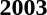<table>
<tr>
<td><strong>2003</strong><br></td>
</tr>
</table>
